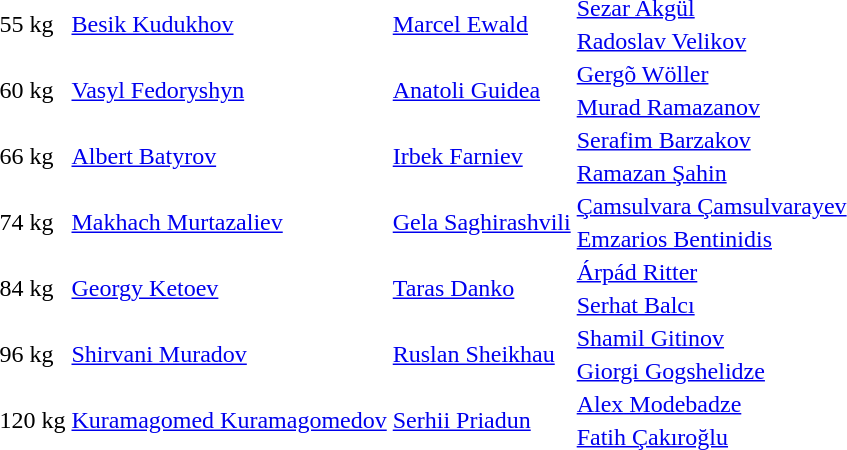<table>
<tr>
<td rowspan=2>55 kg</td>
<td rowspan=2><a href='#'>Besik Kudukhov</a> <br></td>
<td rowspan=2><a href='#'>Marcel Ewald</a> <br></td>
<td><a href='#'>Sezar Akgül</a> <br></td>
</tr>
<tr>
<td><a href='#'>Radoslav Velikov</a> <br></td>
</tr>
<tr>
<td rowspan=2>60 kg</td>
<td rowspan=2><a href='#'>Vasyl Fedoryshyn</a> <br></td>
<td rowspan=2><a href='#'>Anatoli Guidea</a> <br></td>
<td><a href='#'>Gergõ Wöller</a> <br></td>
</tr>
<tr>
<td><a href='#'>Murad Ramazanov</a> <br></td>
</tr>
<tr>
<td rowspan=2>66 kg</td>
<td rowspan=2><a href='#'>Albert Batyrov</a> <br></td>
<td rowspan=2><a href='#'>Irbek Farniev</a> <br></td>
<td><a href='#'>Serafim Barzakov</a> <br></td>
</tr>
<tr>
<td><a href='#'>Ramazan Şahin</a> <br></td>
</tr>
<tr>
<td rowspan=2>74 kg</td>
<td rowspan=2><a href='#'>Makhach Murtazaliev</a> <br></td>
<td rowspan=2><a href='#'>Gela Saghirashvili</a> <br></td>
<td><a href='#'>Çamsulvara Çamsulvarayev</a> <br></td>
</tr>
<tr>
<td><a href='#'>Emzarios Bentinidis</a> <br></td>
</tr>
<tr>
<td rowspan=2>84 kg</td>
<td rowspan=2><a href='#'>Georgy Ketoev</a> <br></td>
<td rowspan=2><a href='#'>Taras Danko</a> <br></td>
<td><a href='#'>Árpád Ritter</a> <br></td>
</tr>
<tr>
<td><a href='#'>Serhat Balcı</a> <br></td>
</tr>
<tr>
<td rowspan=2>96 kg</td>
<td rowspan=2><a href='#'>Shirvani Muradov</a> <br></td>
<td rowspan=2><a href='#'>Ruslan Sheikhau</a> <br></td>
<td><a href='#'>Shamil Gitinov</a> <br></td>
</tr>
<tr>
<td><a href='#'>Giorgi Gogshelidze</a> <br></td>
</tr>
<tr>
<td rowspan=2>120 kg</td>
<td rowspan=2><a href='#'>Kuramagomed Kuramagomedov</a> <br></td>
<td rowspan=2><a href='#'>Serhii Priadun</a> <br></td>
<td><a href='#'>Alex Modebadze</a> <br></td>
</tr>
<tr>
<td><a href='#'>Fatih Çakıroğlu</a> <br></td>
</tr>
</table>
